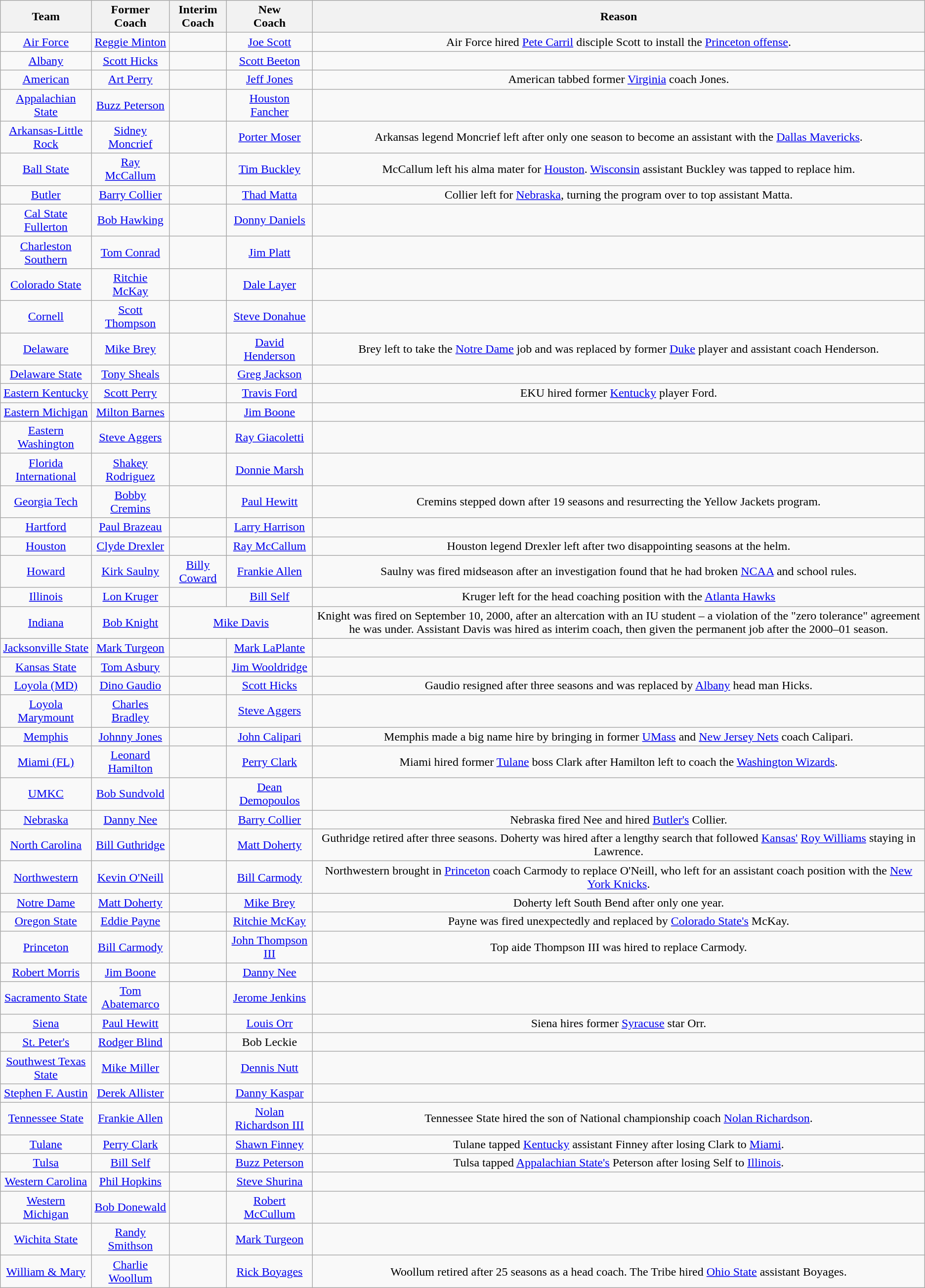<table class="wikitable" style="text-align:center;">
<tr>
<th>Team</th>
<th>Former<br>Coach</th>
<th>Interim<br>Coach</th>
<th>New<br>Coach</th>
<th>Reason</th>
</tr>
<tr>
<td><a href='#'>Air Force</a></td>
<td><a href='#'>Reggie Minton</a></td>
<td></td>
<td><a href='#'>Joe Scott</a></td>
<td>Air Force hired <a href='#'>Pete Carril</a> disciple Scott to install the <a href='#'>Princeton offense</a>.</td>
</tr>
<tr>
<td><a href='#'>Albany</a></td>
<td><a href='#'>Scott Hicks</a></td>
<td></td>
<td><a href='#'>Scott Beeton</a></td>
<td></td>
</tr>
<tr>
<td><a href='#'>American</a></td>
<td><a href='#'>Art Perry</a></td>
<td></td>
<td><a href='#'>Jeff Jones</a></td>
<td>American tabbed former <a href='#'>Virginia</a> coach Jones.</td>
</tr>
<tr>
<td><a href='#'>Appalachian State</a></td>
<td><a href='#'>Buzz Peterson</a></td>
<td></td>
<td><a href='#'>Houston Fancher</a></td>
<td></td>
</tr>
<tr>
<td><a href='#'>Arkansas-Little Rock</a></td>
<td><a href='#'>Sidney Moncrief</a></td>
<td></td>
<td><a href='#'>Porter Moser</a></td>
<td>Arkansas legend Moncrief left after only one season to become an assistant with the <a href='#'>Dallas Mavericks</a>.</td>
</tr>
<tr>
<td><a href='#'>Ball State</a></td>
<td><a href='#'>Ray McCallum</a></td>
<td></td>
<td><a href='#'>Tim Buckley</a></td>
<td>McCallum left his alma mater for <a href='#'>Houston</a>.  <a href='#'>Wisconsin</a> assistant Buckley was tapped to replace him.</td>
</tr>
<tr>
<td><a href='#'>Butler</a></td>
<td><a href='#'>Barry Collier</a></td>
<td></td>
<td><a href='#'>Thad Matta</a></td>
<td>Collier left for <a href='#'>Nebraska</a>, turning the program over to top assistant Matta.</td>
</tr>
<tr>
<td><a href='#'>Cal State Fullerton</a></td>
<td><a href='#'>Bob Hawking</a></td>
<td></td>
<td><a href='#'>Donny Daniels</a></td>
<td></td>
</tr>
<tr>
<td><a href='#'>Charleston Southern</a></td>
<td><a href='#'>Tom Conrad</a></td>
<td></td>
<td><a href='#'>Jim Platt</a></td>
<td></td>
</tr>
<tr>
<td><a href='#'>Colorado State</a></td>
<td><a href='#'>Ritchie McKay</a></td>
<td></td>
<td><a href='#'>Dale Layer</a></td>
<td></td>
</tr>
<tr>
<td><a href='#'>Cornell</a></td>
<td><a href='#'>Scott Thompson</a></td>
<td></td>
<td><a href='#'>Steve Donahue</a></td>
<td></td>
</tr>
<tr>
<td><a href='#'>Delaware</a></td>
<td><a href='#'>Mike Brey</a></td>
<td></td>
<td><a href='#'>David Henderson</a></td>
<td>Brey left to take the <a href='#'>Notre Dame</a> job and was replaced by former <a href='#'>Duke</a> player and assistant coach Henderson.</td>
</tr>
<tr>
<td><a href='#'>Delaware State</a></td>
<td><a href='#'>Tony Sheals</a></td>
<td></td>
<td><a href='#'>Greg Jackson</a></td>
<td></td>
</tr>
<tr>
<td><a href='#'>Eastern Kentucky</a></td>
<td><a href='#'>Scott Perry</a></td>
<td></td>
<td><a href='#'>Travis Ford</a></td>
<td>EKU hired former <a href='#'>Kentucky</a> player Ford.</td>
</tr>
<tr>
<td><a href='#'>Eastern Michigan</a></td>
<td><a href='#'>Milton Barnes</a></td>
<td></td>
<td><a href='#'>Jim Boone</a></td>
<td></td>
</tr>
<tr>
<td><a href='#'>Eastern Washington</a></td>
<td><a href='#'>Steve Aggers</a></td>
<td></td>
<td><a href='#'>Ray Giacoletti</a></td>
<td></td>
</tr>
<tr>
<td><a href='#'>Florida International</a></td>
<td><a href='#'>Shakey Rodriguez</a></td>
<td></td>
<td><a href='#'>Donnie Marsh</a></td>
<td></td>
</tr>
<tr>
<td><a href='#'>Georgia Tech</a></td>
<td><a href='#'>Bobby Cremins</a></td>
<td></td>
<td><a href='#'>Paul Hewitt</a></td>
<td>Cremins stepped down after 19 seasons and resurrecting the Yellow Jackets program.</td>
</tr>
<tr>
<td><a href='#'>Hartford</a></td>
<td><a href='#'>Paul Brazeau</a></td>
<td></td>
<td><a href='#'>Larry Harrison</a></td>
<td></td>
</tr>
<tr>
<td><a href='#'>Houston</a></td>
<td><a href='#'>Clyde Drexler</a></td>
<td></td>
<td><a href='#'>Ray McCallum</a></td>
<td>Houston legend Drexler left after two disappointing seasons at the helm.</td>
</tr>
<tr>
<td><a href='#'>Howard</a></td>
<td><a href='#'>Kirk Saulny</a></td>
<td><a href='#'>Billy Coward</a></td>
<td><a href='#'>Frankie Allen</a></td>
<td>Saulny was fired midseason after an investigation found that he had broken <a href='#'>NCAA</a> and school rules.</td>
</tr>
<tr>
<td><a href='#'>Illinois</a></td>
<td><a href='#'>Lon Kruger</a></td>
<td></td>
<td><a href='#'>Bill Self</a></td>
<td>Kruger left for the head coaching position with the <a href='#'>Atlanta Hawks</a></td>
</tr>
<tr>
<td><a href='#'>Indiana</a></td>
<td><a href='#'>Bob Knight</a></td>
<td colspan=2 align=center><a href='#'>Mike Davis</a></td>
<td>Knight was fired on September 10, 2000, after an altercation with an IU student – a violation of the "zero tolerance" agreement he was under.  Assistant Davis was hired as interim coach, then given the permanent job after the 2000–01 season.</td>
</tr>
<tr>
<td><a href='#'>Jacksonville State</a></td>
<td><a href='#'>Mark Turgeon</a></td>
<td></td>
<td><a href='#'>Mark LaPlante</a></td>
<td></td>
</tr>
<tr>
<td><a href='#'>Kansas State</a></td>
<td><a href='#'>Tom Asbury</a></td>
<td></td>
<td><a href='#'>Jim Wooldridge</a></td>
<td></td>
</tr>
<tr>
<td><a href='#'>Loyola (MD)</a></td>
<td><a href='#'>Dino Gaudio</a></td>
<td></td>
<td><a href='#'>Scott Hicks</a></td>
<td>Gaudio resigned after three seasons and was replaced by <a href='#'>Albany</a> head man Hicks.</td>
</tr>
<tr>
<td><a href='#'>Loyola Marymount</a></td>
<td><a href='#'>Charles Bradley</a></td>
<td></td>
<td><a href='#'>Steve Aggers</a></td>
<td></td>
</tr>
<tr>
<td><a href='#'>Memphis</a></td>
<td><a href='#'>Johnny Jones</a></td>
<td></td>
<td><a href='#'>John Calipari</a></td>
<td>Memphis made a big name hire by bringing in former <a href='#'>UMass</a> and <a href='#'>New Jersey Nets</a> coach Calipari.</td>
</tr>
<tr>
<td><a href='#'>Miami (FL)</a></td>
<td><a href='#'>Leonard Hamilton</a></td>
<td></td>
<td><a href='#'>Perry Clark</a></td>
<td>Miami hired former <a href='#'>Tulane</a> boss Clark after Hamilton left to coach the <a href='#'>Washington Wizards</a>.</td>
</tr>
<tr>
<td><a href='#'>UMKC</a></td>
<td><a href='#'>Bob Sundvold</a></td>
<td></td>
<td><a href='#'>Dean Demopoulos</a></td>
<td></td>
</tr>
<tr>
<td><a href='#'>Nebraska</a></td>
<td><a href='#'>Danny Nee</a></td>
<td></td>
<td><a href='#'>Barry Collier</a></td>
<td>Nebraska fired Nee and hired <a href='#'>Butler's</a> Collier.</td>
</tr>
<tr>
<td><a href='#'>North Carolina</a></td>
<td><a href='#'>Bill Guthridge</a></td>
<td></td>
<td><a href='#'>Matt Doherty</a></td>
<td>Guthridge retired after three seasons.  Doherty was hired after a lengthy search that followed <a href='#'>Kansas'</a> <a href='#'>Roy Williams</a> staying in Lawrence.</td>
</tr>
<tr>
<td><a href='#'>Northwestern</a></td>
<td><a href='#'>Kevin O'Neill</a></td>
<td></td>
<td><a href='#'>Bill Carmody</a></td>
<td>Northwestern brought in <a href='#'>Princeton</a> coach Carmody to replace O'Neill, who left for an assistant coach position with the <a href='#'>New York Knicks</a>.</td>
</tr>
<tr>
<td><a href='#'>Notre Dame</a></td>
<td><a href='#'>Matt Doherty</a></td>
<td></td>
<td><a href='#'>Mike Brey</a></td>
<td>Doherty left South Bend after only one year.</td>
</tr>
<tr>
<td><a href='#'>Oregon State</a></td>
<td><a href='#'>Eddie Payne</a></td>
<td></td>
<td><a href='#'>Ritchie McKay</a></td>
<td>Payne was fired unexpectedly and replaced by <a href='#'>Colorado State's</a> McKay.</td>
</tr>
<tr>
<td><a href='#'>Princeton</a></td>
<td><a href='#'>Bill Carmody</a></td>
<td></td>
<td><a href='#'>John Thompson III</a></td>
<td>Top aide Thompson III was hired to replace Carmody.</td>
</tr>
<tr>
<td><a href='#'>Robert Morris</a></td>
<td><a href='#'>Jim Boone</a></td>
<td></td>
<td><a href='#'>Danny Nee</a></td>
<td></td>
</tr>
<tr>
<td><a href='#'>Sacramento State</a></td>
<td><a href='#'>Tom Abatemarco</a></td>
<td></td>
<td><a href='#'>Jerome Jenkins</a></td>
<td></td>
</tr>
<tr>
<td><a href='#'>Siena</a></td>
<td><a href='#'>Paul Hewitt</a></td>
<td></td>
<td><a href='#'>Louis Orr</a></td>
<td>Siena hires former <a href='#'>Syracuse</a> star Orr.</td>
</tr>
<tr>
<td><a href='#'>St. Peter's</a></td>
<td><a href='#'>Rodger Blind</a></td>
<td></td>
<td>Bob Leckie</td>
<td></td>
</tr>
<tr>
<td><a href='#'>Southwest Texas State</a></td>
<td><a href='#'>Mike Miller</a></td>
<td></td>
<td><a href='#'>Dennis Nutt</a></td>
<td></td>
</tr>
<tr>
<td><a href='#'>Stephen F. Austin</a></td>
<td><a href='#'>Derek Allister</a></td>
<td></td>
<td><a href='#'>Danny Kaspar</a></td>
<td></td>
</tr>
<tr>
<td><a href='#'>Tennessee State</a></td>
<td><a href='#'>Frankie Allen</a></td>
<td></td>
<td><a href='#'>Nolan Richardson III</a></td>
<td>Tennessee State hired the son of National championship coach <a href='#'>Nolan Richardson</a>.</td>
</tr>
<tr>
<td><a href='#'>Tulane</a></td>
<td><a href='#'>Perry Clark</a></td>
<td></td>
<td><a href='#'>Shawn Finney</a></td>
<td>Tulane tapped <a href='#'>Kentucky</a> assistant Finney after losing Clark to <a href='#'>Miami</a>.</td>
</tr>
<tr>
<td><a href='#'>Tulsa</a></td>
<td><a href='#'>Bill Self</a></td>
<td></td>
<td><a href='#'>Buzz Peterson</a></td>
<td>Tulsa tapped <a href='#'>Appalachian State's</a> Peterson after losing Self to <a href='#'>Illinois</a>.</td>
</tr>
<tr>
<td><a href='#'>Western Carolina</a></td>
<td><a href='#'>Phil Hopkins</a></td>
<td></td>
<td><a href='#'>Steve Shurina</a></td>
<td></td>
</tr>
<tr>
<td><a href='#'>Western Michigan</a></td>
<td><a href='#'>Bob Donewald</a></td>
<td></td>
<td><a href='#'>Robert McCullum</a></td>
<td></td>
</tr>
<tr>
<td><a href='#'>Wichita State</a></td>
<td><a href='#'>Randy Smithson</a></td>
<td></td>
<td><a href='#'>Mark Turgeon</a></td>
<td></td>
</tr>
<tr>
<td><a href='#'>William & Mary</a></td>
<td><a href='#'>Charlie Woollum</a></td>
<td></td>
<td><a href='#'>Rick Boyages</a></td>
<td>Woollum retired after 25 seasons as a head coach.  The Tribe hired <a href='#'>Ohio State</a> assistant Boyages.</td>
</tr>
</table>
